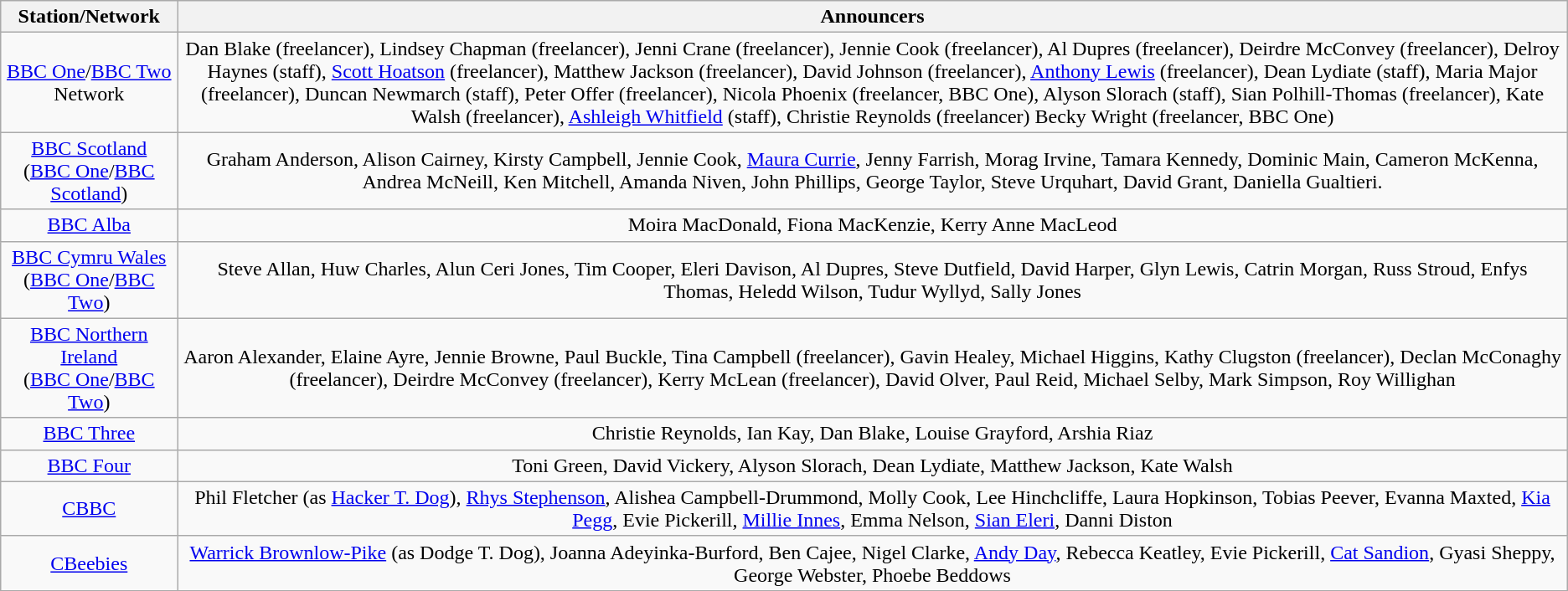<table class="wikitable" style="text-align:center;">
<tr>
<th>Station/Network</th>
<th>Announcers</th>
</tr>
<tr>
<td><a href='#'>BBC One</a>/<a href='#'>BBC Two</a> Network</td>
<td>Dan Blake (freelancer), Lindsey Chapman (freelancer), Jenni Crane (freelancer), Jennie Cook (freelancer), Al Dupres (freelancer), Deirdre McConvey (freelancer), Delroy Haynes (staff), <a href='#'>Scott Hoatson</a> (freelancer), Matthew Jackson (freelancer), David Johnson (freelancer), <a href='#'>Anthony Lewis</a> (freelancer), Dean Lydiate (staff), Maria Major (freelancer), Duncan Newmarch (staff), Peter Offer (freelancer), Nicola Phoenix (freelancer, BBC One), Alyson Slorach (staff), Sian Polhill-Thomas (freelancer), Kate Walsh (freelancer),  <a href='#'>Ashleigh Whitfield</a> (staff), Christie Reynolds (freelancer) Becky Wright (freelancer, BBC One)</td>
</tr>
<tr>
<td><a href='#'>BBC Scotland</a><br>(<a href='#'>BBC One</a>/<a href='#'>BBC Scotland</a>)</td>
<td>Graham Anderson, Alison Cairney, Kirsty Campbell, Jennie Cook, <a href='#'>Maura Currie</a>, Jenny Farrish, Morag Irvine, Tamara Kennedy, Dominic Main, Cameron McKenna, Andrea McNeill, Ken Mitchell, Amanda Niven, John Phillips, George Taylor, Steve Urquhart, David Grant, Daniella Gualtieri.</td>
</tr>
<tr>
<td><a href='#'>BBC Alba</a></td>
<td>Moira MacDonald, Fiona MacKenzie, Kerry Anne MacLeod</td>
</tr>
<tr>
<td><a href='#'>BBC Cymru Wales</a><br>(<a href='#'>BBC One</a>/<a href='#'>BBC Two</a>)</td>
<td>Steve Allan, Huw Charles, Alun Ceri Jones, Tim Cooper, Eleri Davison, Al Dupres, Steve Dutfield, David Harper, Glyn Lewis, Catrin Morgan, Russ Stroud, Enfys Thomas, Heledd Wilson, Tudur Wyllyd, Sally Jones</td>
</tr>
<tr>
<td><a href='#'>BBC Northern Ireland</a><br>(<a href='#'>BBC One</a>/<a href='#'>BBC Two</a>)</td>
<td>Aaron Alexander, Elaine Ayre, Jennie Browne, Paul Buckle, Tina Campbell (freelancer), Gavin Healey, Michael Higgins, Kathy Clugston (freelancer), Declan McConaghy (freelancer), Deirdre McConvey (freelancer), Kerry McLean (freelancer), David Olver, Paul Reid, Michael Selby, Mark Simpson, Roy Willighan</td>
</tr>
<tr>
<td><a href='#'>BBC Three</a></td>
<td>Christie Reynolds, Ian Kay, Dan Blake, Louise Grayford, Arshia Riaz</td>
</tr>
<tr>
<td><a href='#'>BBC Four</a></td>
<td>Toni Green, David Vickery, Alyson Slorach, Dean Lydiate, Matthew Jackson, Kate Walsh</td>
</tr>
<tr>
<td><a href='#'>CBBC</a></td>
<td>Phil Fletcher (as <a href='#'>Hacker T. Dog</a>), <a href='#'>Rhys Stephenson</a>, Alishea Campbell-Drummond, Molly Cook, Lee Hinchcliffe, Laura Hopkinson, Tobias Peever, Evanna Maxted, <a href='#'>Kia Pegg</a>, Evie Pickerill, <a href='#'>Millie Innes</a>, Emma Nelson, <a href='#'>Sian Eleri</a>, Danni Diston</td>
</tr>
<tr>
<td><a href='#'>CBeebies</a></td>
<td><a href='#'>Warrick Brownlow-Pike</a> (as Dodge T. Dog), Joanna Adeyinka-Burford, Ben Cajee, Nigel Clarke, <a href='#'>Andy Day</a>, Rebecca Keatley, Evie Pickerill, <a href='#'>Cat Sandion</a>, Gyasi Sheppy, George Webster, Phoebe Beddows</td>
</tr>
</table>
